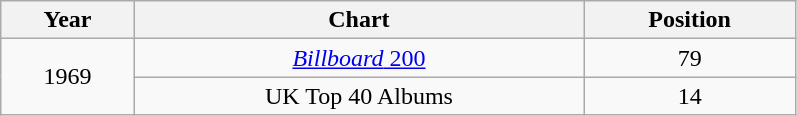<table class="wikitable"  style="text-align:center; width:42%;">
<tr>
<th>Year</th>
<th>Chart</th>
<th>Position</th>
</tr>
<tr>
<td rowspan="2">1969</td>
<td><a href='#'><em>Billboard</em> 200</a></td>
<td align="center">79</td>
</tr>
<tr>
<td>UK Top 40 Albums</td>
<td align="center">14</td>
</tr>
</table>
